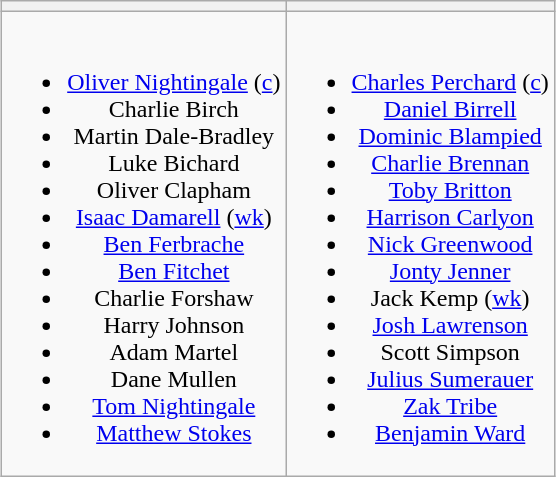<table class="wikitable" style="text-align:center; margin:auto">
<tr>
<th></th>
<th></th>
</tr>
<tr style="vertical-align:top">
<td><br><ul><li><a href='#'>Oliver Nightingale</a> (<a href='#'>c</a>)</li><li>Charlie Birch</li><li>Martin Dale-Bradley</li><li>Luke Bichard</li><li>Oliver Clapham</li><li><a href='#'>Isaac Damarell</a> (<a href='#'>wk</a>)</li><li><a href='#'>Ben Ferbrache</a></li><li><a href='#'>Ben Fitchet</a></li><li>Charlie Forshaw</li><li>Harry Johnson</li><li>Adam Martel</li><li>Dane Mullen</li><li><a href='#'>Tom Nightingale</a></li><li><a href='#'>Matthew Stokes</a></li></ul></td>
<td><br><ul><li><a href='#'>Charles Perchard</a> (<a href='#'>c</a>)</li><li><a href='#'>Daniel Birrell</a></li><li><a href='#'>Dominic Blampied</a></li><li><a href='#'>Charlie Brennan</a></li><li><a href='#'>Toby Britton</a></li><li><a href='#'>Harrison Carlyon</a></li><li><a href='#'>Nick Greenwood</a></li><li><a href='#'>Jonty Jenner</a></li><li>Jack Kemp (<a href='#'>wk</a>)</li><li><a href='#'>Josh Lawrenson</a></li><li>Scott Simpson</li><li><a href='#'>Julius Sumerauer</a></li><li><a href='#'>Zak Tribe</a></li><li><a href='#'>Benjamin Ward</a></li></ul></td>
</tr>
</table>
